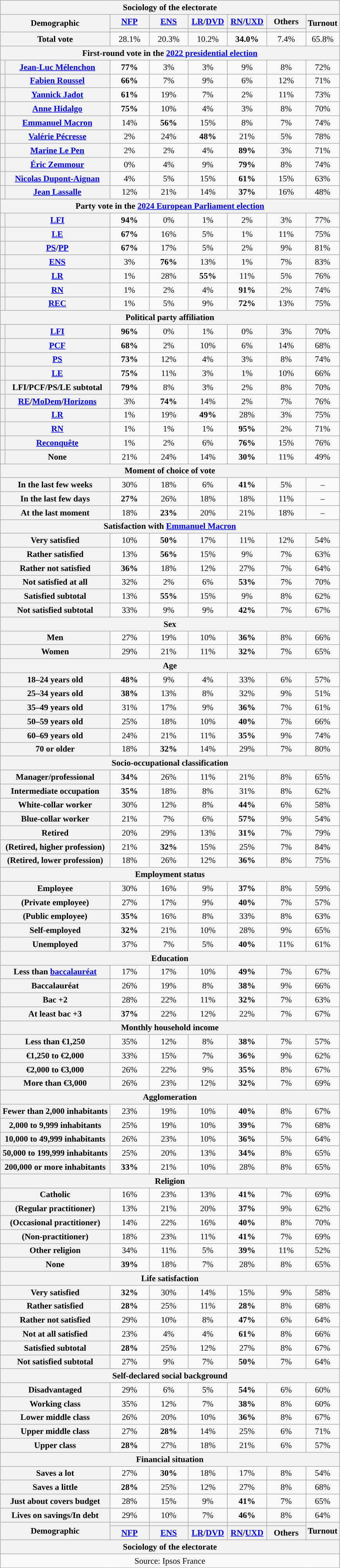<table class="wikitable" style="font-size:90%;text-align:center;">
<tr>
<th colspan=8>Sociology of the electorate</th>
</tr>
<tr>
<th scope="col" colspan=2 rowspan=2 class=unsortable style="width:180px">Demographic</th>
<th scope="col" style="width:60px"><a href='#'>NFP</a></th>
<th scope="col" style="width:60px"><a href='#'>ENS</a></th>
<th scope="col" style="width:60px"><a href='#'>LR</a>/<a href='#'>DVD</a></th>
<th scope="col" style="width:60px"><a href='#'>RN</a>/<a href='#'>UXD</a></th>
<th scope="col" style="width:60px">Others</th>
<th scope="col" rowspan=2>Turnout</th>
</tr>
<tr>
<th style=background:></th>
<th style=background:></th>
<th style=background:></th>
<th style=background:></th>
<th style=background:></th>
</tr>
<tr>
<th colspan=2>Total vote</th>
<td>28.1%</td>
<td>20.3%</td>
<td>10.2%</td>
<td style="background-color:#"><strong>34.0%</strong></td>
<td>7.4%</td>
<td>65.8%</td>
</tr>
<tr class="sortbottom">
<th colspan=8>First-round vote in the <a href='#'>2022 presidential election</a></th>
</tr>
<tr>
<th style=background:></th>
<th><a href='#'>Jean-Luc Mélenchon</a></th>
<td style="background-color:#"><strong>77%</strong></td>
<td>3%</td>
<td>3%</td>
<td>9%</td>
<td>8%</td>
<td>72%</td>
</tr>
<tr>
<th style=background:></th>
<th><a href='#'>Fabien Roussel</a></th>
<td style="background-color:#"><strong>66%</strong></td>
<td>7%</td>
<td>9%</td>
<td>6%</td>
<td>12%</td>
<td>71%</td>
</tr>
<tr>
<th style=background:></th>
<th><a href='#'>Yannick Jadot</a></th>
<td style="background-color:#"><strong>61%</strong></td>
<td>19%</td>
<td>7%</td>
<td>2%</td>
<td>11%</td>
<td>73%</td>
</tr>
<tr>
<th style=background:></th>
<th><a href='#'>Anne Hidalgo</a></th>
<td style="background-color:#"><strong>75%</strong></td>
<td>10%</td>
<td>4%</td>
<td>3%</td>
<td>8%</td>
<td>70%</td>
</tr>
<tr>
<th style=background:></th>
<th><a href='#'>Emmanuel Macron</a></th>
<td>14%</td>
<td style="background-color:#"><strong>56%</strong></td>
<td>15%</td>
<td>8%</td>
<td>7%</td>
<td>74%</td>
</tr>
<tr>
<th style=background:></th>
<th><a href='#'>Valérie Pécresse</a></th>
<td>2%</td>
<td>24%</td>
<td style="background-color:#"><strong>48%</strong></td>
<td>21%</td>
<td>5%</td>
<td>78%</td>
</tr>
<tr>
<th style=background:></th>
<th><a href='#'>Marine Le Pen</a></th>
<td>2%</td>
<td>2%</td>
<td>4%</td>
<td style="background-color:#"><strong>89%</strong></td>
<td>3%</td>
<td>71%</td>
</tr>
<tr>
<th style=background:></th>
<th><a href='#'>Éric Zemmour</a></th>
<td>0%</td>
<td>4%</td>
<td>9%</td>
<td style="background-color:#"><strong>79%</strong></td>
<td>8%</td>
<td>74%</td>
</tr>
<tr>
<th style=background:></th>
<th><a href='#'>Nicolas Dupont-Aignan</a></th>
<td>4%</td>
<td>5%</td>
<td>15%</td>
<td style="background-color:#"><strong>61%</strong></td>
<td>15%</td>
<td>63%</td>
</tr>
<tr>
<th style=background:></th>
<th><a href='#'>Jean Lassalle</a></th>
<td>12%</td>
<td>21%</td>
<td>14%</td>
<td style="background-color:#"><strong>37%</strong></td>
<td>16%</td>
<td>48%</td>
</tr>
<tr class="sortbottom">
<th colspan=8>Party vote in the <a href='#'>2024 European Parliament election</a></th>
</tr>
<tr>
<th style=background:></th>
<th><a href='#'>LFI</a></th>
<td style="background-color:#"><strong>94%</strong></td>
<td>0%</td>
<td>1%</td>
<td>2%</td>
<td>3%</td>
<td>77%</td>
</tr>
<tr>
<th style=background:></th>
<th><a href='#'>LE</a></th>
<td style="background-color:#"><strong>67%</strong></td>
<td>16%</td>
<td>5%</td>
<td>1%</td>
<td>11%</td>
<td>75%</td>
</tr>
<tr>
<th style=background:></th>
<th><a href='#'>PS</a>/<a href='#'>PP</a></th>
<td style="background-color:#"><strong>67%</strong></td>
<td>17%</td>
<td>5%</td>
<td>2%</td>
<td>9%</td>
<td>81%</td>
</tr>
<tr>
<th style=background:></th>
<th><a href='#'>ENS</a></th>
<td>3%</td>
<td style="background-color:#"><strong>76%</strong></td>
<td>13%</td>
<td>1%</td>
<td>7%</td>
<td>83%</td>
</tr>
<tr>
<th style=background:></th>
<th><a href='#'>LR</a></th>
<td>1%</td>
<td>28%</td>
<td style="background-color:#"><strong>55%</strong></td>
<td>11%</td>
<td>5%</td>
<td>76%</td>
</tr>
<tr>
<th style=background:></th>
<th><a href='#'>RN</a></th>
<td>1%</td>
<td>2%</td>
<td>4%</td>
<td style="background-color:#"><strong>91%</strong></td>
<td>2%</td>
<td>74%</td>
</tr>
<tr>
<th style=background:></th>
<th><a href='#'>REC</a></th>
<td>1%</td>
<td>5%</td>
<td>9%</td>
<td style="background-color:#"><strong>72%</strong></td>
<td>13%</td>
<td>75%</td>
</tr>
<tr class="sortbottom">
<th colspan=8>Political party affiliation</th>
</tr>
<tr>
<th style=background:></th>
<th><a href='#'>LFI</a></th>
<td style="background-color:#"><strong>96%</strong></td>
<td>0%</td>
<td>1%</td>
<td>0%</td>
<td>3%</td>
<td>70%</td>
</tr>
<tr>
<th style=background:></th>
<th><a href='#'>PCF</a></th>
<td style="background-color:#"><strong>68%</strong></td>
<td>2%</td>
<td>10%</td>
<td>6%</td>
<td>14%</td>
<td>68%</td>
</tr>
<tr>
<th style=background:></th>
<th><a href='#'>PS</a></th>
<td style="background-color:#"><strong>73%</strong></td>
<td>12%</td>
<td>4%</td>
<td>3%</td>
<td>8%</td>
<td>74%</td>
</tr>
<tr>
<th style=background:></th>
<th><a href='#'>LE</a></th>
<td style="background-color:#"><strong>75%</strong></td>
<td>11%</td>
<td>3%</td>
<td>1%</td>
<td>10%</td>
<td>66%</td>
</tr>
<tr>
<th style=background:></th>
<th>LFI/PCF/PS/LE subtotal</th>
<td style="background-color:#"><strong>79%</strong></td>
<td>8%</td>
<td>3%</td>
<td>2%</td>
<td>8%</td>
<td>70%</td>
</tr>
<tr>
<th style=background:></th>
<th><a href='#'>RE</a>/<a href='#'>MoDem</a>/<a href='#'>Horizons</a></th>
<td>3%</td>
<td style="background-color:#"><strong>74%</strong></td>
<td>14%</td>
<td>2%</td>
<td>7%</td>
<td>76%</td>
</tr>
<tr>
<th style=background:></th>
<th><a href='#'>LR</a></th>
<td>1%</td>
<td>19%</td>
<td style="background-color:#"><strong>49%</strong></td>
<td>28%</td>
<td>3%</td>
<td>75%</td>
</tr>
<tr>
<th style=background:></th>
<th><a href='#'>RN</a></th>
<td>1%</td>
<td>1%</td>
<td>1%</td>
<td style="background-color:#"><strong>95%</strong></td>
<td>2%</td>
<td>71%</td>
</tr>
<tr>
<th style=background:></th>
<th><a href='#'>Reconquête</a></th>
<td>1%</td>
<td>2%</td>
<td>6%</td>
<td style="background-color:#"><strong>76%</strong></td>
<td>15%</td>
<td>76%</td>
</tr>
<tr>
<th style=background:></th>
<th>None</th>
<td>21%</td>
<td>24%</td>
<td>14%</td>
<td style="background-color:#"><strong>30%</strong></td>
<td>11%</td>
<td>49%</td>
</tr>
<tr class="sortbottom">
<th colspan=8>Moment of choice of vote</th>
</tr>
<tr>
<th colspan=2>In the last few weeks</th>
<td>30%</td>
<td>18%</td>
<td>6%</td>
<td style="background-color:#"><strong>41%</strong></td>
<td>5%</td>
<td>–</td>
</tr>
<tr>
<th colspan=2>In the last few days</th>
<td style="background-color:#"><strong>27%</strong></td>
<td>26%</td>
<td>18%</td>
<td>18%</td>
<td>11%</td>
<td>–</td>
</tr>
<tr>
<th colspan=2>At the last moment</th>
<td>18%</td>
<td style="background-color:#"><strong>23%</strong></td>
<td>20%</td>
<td>21%</td>
<td>18%</td>
<td>–</td>
</tr>
<tr class="sortbottom">
<th colspan=8>Satisfaction with <a href='#'>Emmanuel Macron</a></th>
</tr>
<tr>
<th colspan=2>Very satisfied</th>
<td>10%</td>
<td style="background-color:#"><strong>50%</strong></td>
<td>17%</td>
<td>11%</td>
<td>12%</td>
<td>54%</td>
</tr>
<tr>
<th colspan=2>Rather satisfied</th>
<td>13%</td>
<td style="background-color:#"><strong>56%</strong></td>
<td>15%</td>
<td>9%</td>
<td>7%</td>
<td>63%</td>
</tr>
<tr>
<th colspan=2>Rather not satisfied</th>
<td style="background-color:#"><strong>36%</strong></td>
<td>18%</td>
<td>12%</td>
<td>27%</td>
<td>7%</td>
<td>64%</td>
</tr>
<tr>
<th colspan=2>Not satisfied at all</th>
<td>32%</td>
<td>2%</td>
<td>6%</td>
<td style="background-color:#"><strong>53%</strong></td>
<td>7%</td>
<td>70%</td>
</tr>
<tr>
<th colspan=2>Satisfied subtotal</th>
<td>13%</td>
<td style="background-color:#"><strong>55%</strong></td>
<td>15%</td>
<td>9%</td>
<td>8%</td>
<td>62%</td>
</tr>
<tr>
<th colspan=2>Not satisfied subtotal</th>
<td>33%</td>
<td>9%</td>
<td>9%</td>
<td style="background-color:#"><strong>42%</strong></td>
<td>7%</td>
<td>67%</td>
</tr>
<tr class="sortbottom">
<th colspan=8>Sex</th>
</tr>
<tr>
<th colspan=2>Men</th>
<td>27%</td>
<td>19%</td>
<td>10%</td>
<td style="background-color:#"><strong>36%</strong></td>
<td>8%</td>
<td>66%</td>
</tr>
<tr>
<th colspan=2>Women</th>
<td>29%</td>
<td>21%</td>
<td>11%</td>
<td style="background-color:#"><strong>32%</strong></td>
<td>7%</td>
<td>65%</td>
</tr>
<tr class="sortbottom">
<th colspan=8>Age</th>
</tr>
<tr>
<th colspan=2>18–24 years old</th>
<td style="background-color:#"><strong>48%</strong></td>
<td>9%</td>
<td>4%</td>
<td>33%</td>
<td>6%</td>
<td>57%</td>
</tr>
<tr>
<th colspan=2>25–34 years old</th>
<td style="background-color:#"><strong>38%</strong></td>
<td>13%</td>
<td>8%</td>
<td>32%</td>
<td>9%</td>
<td>51%</td>
</tr>
<tr>
<th colspan=2>35–49 years old</th>
<td>31%</td>
<td>17%</td>
<td>9%</td>
<td style="background-color:#"><strong>36%</strong></td>
<td>7%</td>
<td>61%</td>
</tr>
<tr>
<th colspan=2>50–59 years old</th>
<td>25%</td>
<td>18%</td>
<td>10%</td>
<td style="background-color:#"><strong>40%</strong></td>
<td>7%</td>
<td>66%</td>
</tr>
<tr>
<th colspan=2>60–69 years old</th>
<td>24%</td>
<td>21%</td>
<td>11%</td>
<td style="background-color:#"><strong>35%</strong></td>
<td>9%</td>
<td>74%</td>
</tr>
<tr>
<th colspan=2>70 or older</th>
<td>18%</td>
<td style="background-color:#"><strong>32%</strong></td>
<td>14%</td>
<td>29%</td>
<td>7%</td>
<td>80%</td>
</tr>
<tr class="sortbottom">
<th colspan=8>Socio-occupational classification</th>
</tr>
<tr>
<th colspan=2>Manager/professional</th>
<td style="background-color:#"><strong>34%</strong></td>
<td>26%</td>
<td>11%</td>
<td>21%</td>
<td>8%</td>
<td>65%</td>
</tr>
<tr>
<th colspan=2>Intermediate occupation</th>
<td style="background-color:#"><strong>35%</strong></td>
<td>18%</td>
<td>8%</td>
<td>31%</td>
<td>8%</td>
<td>62%</td>
</tr>
<tr>
<th colspan=2>White-collar worker</th>
<td>30%</td>
<td>12%</td>
<td>8%</td>
<td style="background-color:#"><strong>44%</strong></td>
<td>6%</td>
<td>58%</td>
</tr>
<tr>
<th colspan=2>Blue-collar worker</th>
<td>21%</td>
<td>7%</td>
<td>6%</td>
<td style="background-color:#"><strong>57%</strong></td>
<td>9%</td>
<td>54%</td>
</tr>
<tr>
<th colspan=2>Retired</th>
<td>20%</td>
<td>29%</td>
<td>13%</td>
<td style="background-color:#"><strong>31%</strong></td>
<td>7%</td>
<td>79%</td>
</tr>
<tr>
<th colspan=2>(Retired, higher profession)</th>
<td>21%</td>
<td style="background-color:#"><strong>32%</strong></td>
<td>15%</td>
<td>25%</td>
<td>7%</td>
<td>84%</td>
</tr>
<tr>
<th colspan=2>(Retired, lower profession)</th>
<td>18%</td>
<td>26%</td>
<td>12%</td>
<td style="background-color:#"><strong>36%</strong></td>
<td>8%</td>
<td>75%</td>
</tr>
<tr class="sortbottom">
<th colspan=8>Employment status</th>
</tr>
<tr>
<th colspan=2>Employee</th>
<td>30%</td>
<td>16%</td>
<td>9%</td>
<td style="background-color:#"><strong>37%</strong></td>
<td>8%</td>
<td>59%</td>
</tr>
<tr>
<th colspan=2>(Private employee)</th>
<td>27%</td>
<td>17%</td>
<td>9%</td>
<td style="background-color:#"><strong>40%</strong></td>
<td>7%</td>
<td>57%</td>
</tr>
<tr>
<th colspan=2>(Public employee)</th>
<td style="background-color:#"><strong>35%</strong></td>
<td>16%</td>
<td>8%</td>
<td>33%</td>
<td>8%</td>
<td>63%</td>
</tr>
<tr>
<th colspan=2>Self-employed</th>
<td style="background-color:#"><strong>32%</strong></td>
<td>21%</td>
<td>10%</td>
<td>28%</td>
<td>9%</td>
<td>65%</td>
</tr>
<tr>
<th colspan=2>Unemployed</th>
<td>37%</td>
<td>7%</td>
<td>5%</td>
<td style="background-color:#"><strong>40%</strong></td>
<td>11%</td>
<td>61%</td>
</tr>
<tr class="sortbottom">
<th colspan=8>Education</th>
</tr>
<tr>
<th colspan=2>Less than <a href='#'>baccalauréat</a></th>
<td>17%</td>
<td>17%</td>
<td>10%</td>
<td style="background-color:#"><strong>49%</strong></td>
<td>7%</td>
<td>67%</td>
</tr>
<tr>
<th colspan=2>Baccalauréat</th>
<td>26%</td>
<td>19%</td>
<td>8%</td>
<td style="background-color:#"><strong>38%</strong></td>
<td>9%</td>
<td>66%</td>
</tr>
<tr>
<th colspan=2>Bac +2</th>
<td>28%</td>
<td>22%</td>
<td>11%</td>
<td style="background-color:#"><strong>32%</strong></td>
<td>7%</td>
<td>63%</td>
</tr>
<tr>
<th colspan=2>At least bac +3</th>
<td style="background-color:#"><strong>37%</strong></td>
<td>22%</td>
<td>12%</td>
<td>22%</td>
<td>7%</td>
<td>67%</td>
</tr>
<tr class="sortbottom">
<th colspan=8>Monthly household income</th>
</tr>
<tr>
<th colspan=2>Less than €1,250</th>
<td>35%</td>
<td>12%</td>
<td>8%</td>
<td style="background-color:#"><strong>38%</strong></td>
<td>7%</td>
<td>57%</td>
</tr>
<tr>
<th colspan=2>€1,250 to €2,000</th>
<td>33%</td>
<td>15%</td>
<td>7%</td>
<td style="background-color:#"><strong>36%</strong></td>
<td>9%</td>
<td>62%</td>
</tr>
<tr>
<th colspan=2>€2,000 to €3,000</th>
<td>26%</td>
<td>22%</td>
<td>9%</td>
<td style="background-color:#"><strong>35%</strong></td>
<td>8%</td>
<td>67%</td>
</tr>
<tr>
<th colspan=2>More than €3,000</th>
<td>26%</td>
<td>23%</td>
<td>12%</td>
<td style="background-color:#"><strong>32%</strong></td>
<td>7%</td>
<td>69%</td>
</tr>
<tr class="sortbottom">
<th colspan=8>Agglomeration</th>
</tr>
<tr>
<th colspan=2>Fewer than 2,000 inhabitants</th>
<td>23%</td>
<td>19%</td>
<td>10%</td>
<td style="background-color:#"><strong>40%</strong></td>
<td>8%</td>
<td>67%</td>
</tr>
<tr>
<th colspan=2>2,000 to 9,999 inhabitants</th>
<td>25%</td>
<td>19%</td>
<td>10%</td>
<td style="background-color:#"><strong>39%</strong></td>
<td>7%</td>
<td>68%</td>
</tr>
<tr>
<th colspan=2>10,000 to 49,999 inhabitants</th>
<td>26%</td>
<td>23%</td>
<td>10%</td>
<td style="background-color:#"><strong>36%</strong></td>
<td>5%</td>
<td>64%</td>
</tr>
<tr>
<th colspan=2>50,000 to 199,999 inhabitants</th>
<td>25%</td>
<td>20%</td>
<td>13%</td>
<td style="background-color:#"><strong>34%</strong></td>
<td>8%</td>
<td>65%</td>
</tr>
<tr>
<th colspan=2>200,000 or more inhabitants</th>
<td style="background-color:#"><strong>33%</strong></td>
<td>21%</td>
<td>10%</td>
<td>28%</td>
<td>8%</td>
<td>65%</td>
</tr>
<tr class="sortbottom">
<th colspan=8>Religion</th>
</tr>
<tr>
<th colspan=2>Catholic</th>
<td>16%</td>
<td>23%</td>
<td>13%</td>
<td style="background-color:#"><strong>41%</strong></td>
<td>7%</td>
<td>69%</td>
</tr>
<tr>
<th colspan=2>(Regular practitioner)</th>
<td>13%</td>
<td>21%</td>
<td>20%</td>
<td style="background-color:#"><strong>37%</strong></td>
<td>9%</td>
<td>62%</td>
</tr>
<tr>
<th colspan=2>(Occasional practitioner)</th>
<td>14%</td>
<td>22%</td>
<td>16%</td>
<td style="background-color:#"><strong>40%</strong></td>
<td>8%</td>
<td>70%</td>
</tr>
<tr>
<th colspan=2>(Non-practitioner)</th>
<td>18%</td>
<td>23%</td>
<td>11%</td>
<td style="background-color:#"><strong>41%</strong></td>
<td>7%</td>
<td>69%</td>
</tr>
<tr>
<th colspan=2>Other religion</th>
<td>34%</td>
<td>11%</td>
<td>5%</td>
<td style="background-color:#"><strong>39%</strong></td>
<td>11%</td>
<td>52%</td>
</tr>
<tr>
<th colspan=2>None</th>
<td style="background-color:#"><strong>39%</strong></td>
<td>18%</td>
<td>7%</td>
<td>28%</td>
<td>8%</td>
<td>65%</td>
</tr>
<tr class="sortbottom">
<th colspan=8>Life satisfaction</th>
</tr>
<tr>
<th colspan=2>Very satisfied</th>
<td style="background-color:#"><strong>32%</strong></td>
<td>30%</td>
<td>14%</td>
<td>15%</td>
<td>9%</td>
<td>58%</td>
</tr>
<tr>
<th colspan=2>Rather satisfied</th>
<td style="background-color:#"><strong>28%</strong></td>
<td>25%</td>
<td>11%</td>
<td style="background-color:#"><strong>28%</strong></td>
<td>8%</td>
<td>68%</td>
</tr>
<tr>
<th colspan=2>Rather not satisfied</th>
<td>29%</td>
<td>10%</td>
<td>8%</td>
<td style="background-color:#"><strong>47%</strong></td>
<td>6%</td>
<td>64%</td>
</tr>
<tr>
<th colspan=2>Not at all satisfied</th>
<td>23%</td>
<td>4%</td>
<td>4%</td>
<td style="background-color:#"><strong>61%</strong></td>
<td>8%</td>
<td>66%</td>
</tr>
<tr>
<th colspan=2>Satisfied subtotal</th>
<td style="background-color:#"><strong>28%</strong></td>
<td>25%</td>
<td>12%</td>
<td>27%</td>
<td>8%</td>
<td>67%</td>
</tr>
<tr>
<th colspan=2>Not satisfied subtotal</th>
<td>27%</td>
<td>9%</td>
<td>7%</td>
<td style="background-color:#"><strong>50%</strong></td>
<td>7%</td>
<td>64%</td>
</tr>
<tr class="sortbottom">
<th colspan=8>Self-declared social background</th>
</tr>
<tr>
<th colspan=2>Disadvantaged</th>
<td>29%</td>
<td>6%</td>
<td>5%</td>
<td style="background-color:#"><strong>54%</strong></td>
<td>6%</td>
<td>60%</td>
</tr>
<tr>
<th colspan=2>Working class</th>
<td>35%</td>
<td>12%</td>
<td>7%</td>
<td style="background-color:#"><strong>38%</strong></td>
<td>8%</td>
<td>60%</td>
</tr>
<tr>
<th colspan=2>Lower middle class</th>
<td>26%</td>
<td>20%</td>
<td>10%</td>
<td style="background-color:#"><strong>36%</strong></td>
<td>8%</td>
<td>67%</td>
</tr>
<tr>
<th colspan=2>Upper middle class</th>
<td>27%</td>
<td style="background-color:#"><strong>28%</strong></td>
<td>14%</td>
<td>25%</td>
<td>6%</td>
<td>71%</td>
</tr>
<tr>
<th colspan=2>Upper class</th>
<td style="background-color:#"><strong>28%</strong></td>
<td>27%</td>
<td>18%</td>
<td>21%</td>
<td>6%</td>
<td>57%</td>
</tr>
<tr class="sortbottom">
<th colspan=8>Financial situation</th>
</tr>
<tr>
<th colspan=2>Saves a lot</th>
<td>27%</td>
<td style="background-color:#"><strong>30%</strong></td>
<td>18%</td>
<td>17%</td>
<td>8%</td>
<td>54%</td>
</tr>
<tr>
<th colspan=2>Saves a little</th>
<td style="background-color:#"><strong>28%</strong></td>
<td>25%</td>
<td>12%</td>
<td>27%</td>
<td>8%</td>
<td>68%</td>
</tr>
<tr>
<th colspan=2>Just about covers budget</th>
<td>28%</td>
<td>15%</td>
<td>9%</td>
<td style="background-color:#"><strong>41%</strong></td>
<td>7%</td>
<td>65%</td>
</tr>
<tr>
<th colspan=2>Lives on savings/In debt</th>
<td>29%</td>
<td>10%</td>
<td>7%</td>
<td style="background-color:#"><strong>46%</strong></td>
<td>8%</td>
<td>64%</td>
</tr>
<tr class="sortbottom">
<th colspan=2 rowspan=2>Demographic</th>
<th style=background:></th>
<th style=background:></th>
<th style=background:></th>
<th style=background:></th>
<th style=background:></th>
<th scope="col" rowspan=2>Turnout</th>
</tr>
<tr class="sortbottom">
<th scope="col" style="width:60px"><a href='#'>NFP</a></th>
<th scope="col" style="width:60px"><a href='#'>ENS</a></th>
<th scope="col" style="width:60px"><a href='#'>LR</a>/<a href='#'>DVD</a></th>
<th scope="col" style="width:60px"><a href='#'>RN</a>/<a href='#'>UXD</a></th>
<th scope="col" style="width:60px">Others</th>
</tr>
<tr class="sortbottom">
<th colspan=8>Sociology of the electorate</th>
</tr>
<tr class="sortbottom">
<td colspan=8>Source: Ipsos France</td>
</tr>
</table>
